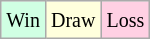<table class="wikitable">
<tr>
<td style="background-color: #d0ffe3;"><small>Win</small></td>
<td style="background-color: #ffffdd;"><small>Draw</small></td>
<td style="background-color: #ffd0e3;"><small>Loss</small></td>
</tr>
</table>
